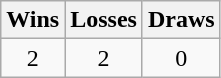<table class="wikitable">
<tr>
<th>Wins</th>
<th>Losses</th>
<th>Draws</th>
</tr>
<tr>
<td align=center>2</td>
<td align=center>2</td>
<td align=center>0</td>
</tr>
</table>
